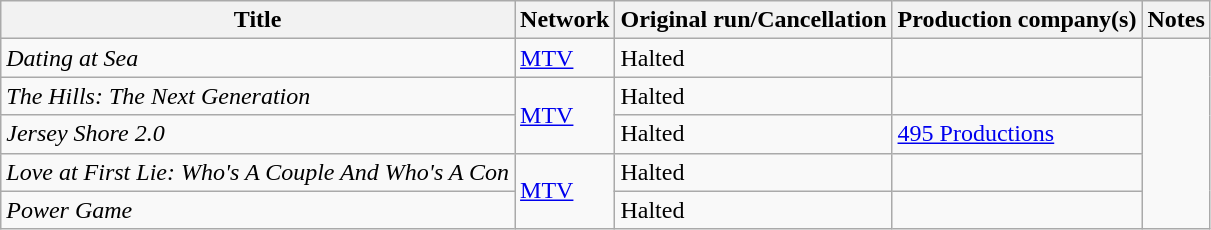<table class="wikitable sortable">
<tr>
<th scope="col">Title</th>
<th scope="col">Network</th>
<th scope="col">Original run/Cancellation</th>
<th scope="col">Production company(s)</th>
<th scope="col">Notes</th>
</tr>
<tr>
<td><em>Dating at Sea</em></td>
<td><a href='#'>MTV</a></td>
<td>Halted</td>
<td></td>
</tr>
<tr>
<td><em>The Hills: The Next Generation</em></td>
<td rowspan="2"><a href='#'>MTV</a></td>
<td>Halted</td>
<td Paramount+></td>
</tr>
<tr>
<td><em>Jersey Shore 2.0</em></td>
<td>Halted</td>
<td><a href='#'>495 Productions</a></td>
</tr>
<tr>
<td><em>Love at First Lie: Who's A Couple And Who's A Con</em></td>
<td rowspan="2"><a href='#'>MTV</a></td>
<td>Halted</td>
<td></td>
</tr>
<tr>
<td><em>Power Game</em></td>
<td>Halted</td>
<td></td>
</tr>
</table>
